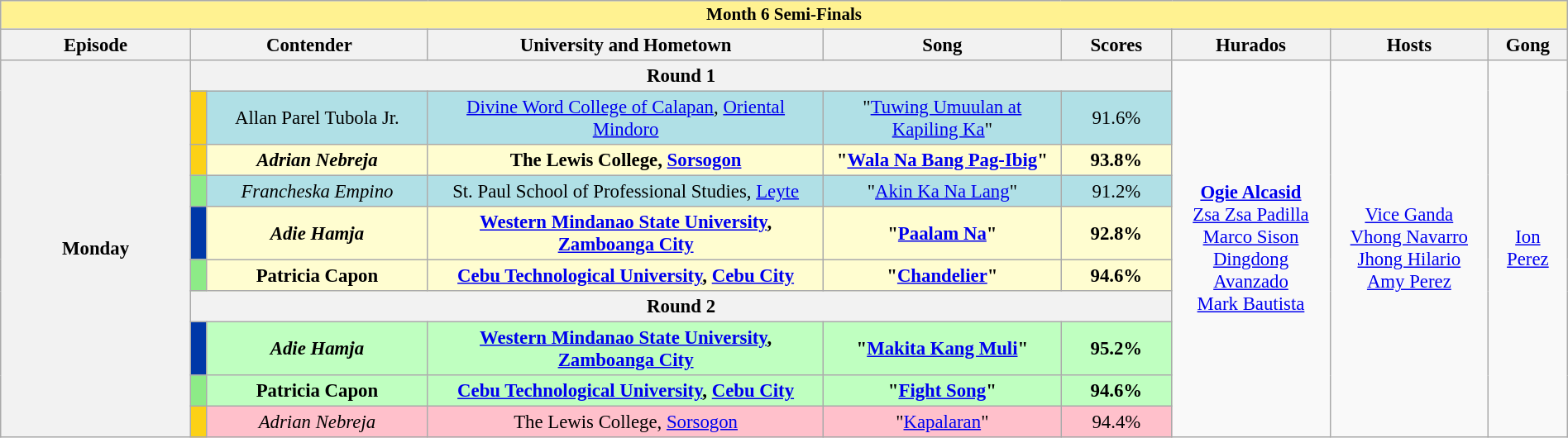<table class="wikitable mw-collapsible mw-collapsed" style="width:100%; text-align:center; font-size:95%;">
<tr>
<th colspan="9" style="background-color:#fff291;font-size:14px">Month 6 Semi-Finals</th>
</tr>
<tr>
<th width="12%">Episode</th>
<th colspan="2" width="15%">Contender</th>
<th width="25%">University and Hometown</th>
<th width="15%">Song</th>
<th width="7%">Scores</th>
<th width="10%">Hurados</th>
<th width="10%">Hosts</th>
<th width="05%">Gong</th>
</tr>
<tr>
<th rowspan="10">Monday<br></th>
<th colspan="5">Round 1</th>
<td rowspan="13"><strong><a href='#'>Ogie Alcasid</a></strong><br><a href='#'>Zsa Zsa Padilla</a><br><a href='#'>Marco Sison</a><br><a href='#'>Dingdong Avanzado</a><br><a href='#'>Mark Bautista</a></td>
<td rowspan="13"><a href='#'>Vice Ganda</a><br><a href='#'>Vhong Navarro</a><br><a href='#'>Jhong Hilario</a><br><a href='#'>Amy Perez</a></td>
<td rowspan="13"><a href='#'>Ion Perez</a></td>
</tr>
<tr style="background:#B0E0E6;">
<th width="01%" style="background:#FCD116"></th>
<td>Allan Parel Tubola Jr.</td>
<td><a href='#'>Divine Word College of Calapan</a>, <a href='#'>Oriental Mindoro</a></td>
<td>"<a href='#'>Tuwing Umuulan at Kapiling Ka</a>"</td>
<td>91.6%</td>
</tr>
<tr style="background:#FFFDD0;">
<th width="01%" style="background:#FCD116"></th>
<td><strong><em>Adrian Nebreja</em></strong></td>
<td><strong>The Lewis College, <a href='#'>Sorsogon</a></strong></td>
<td><strong>"<a href='#'>Wala Na Bang Pag-Ibig</a>"</strong></td>
<td><strong>93.8%</strong></td>
</tr>
<tr style="background:#B0E0E6;">
<th width="01%" style="background:#8deb87"></th>
<td><em>Francheska Empino</em></td>
<td>St. Paul School of Professional Studies, <a href='#'>Leyte</a></td>
<td>"<a href='#'>Akin Ka Na Lang</a>"</td>
<td>91.2%</td>
</tr>
<tr style="background:#FFFDD0;">
<th width="01%" style="background:#0038A8"></th>
<td><strong><em>Adie Hamja</em></strong></td>
<td><strong><a href='#'>Western Mindanao State University</a>, <a href='#'>Zamboanga City</a></strong></td>
<td><strong>"<a href='#'>Paalam Na</a>"</strong></td>
<td><strong>92.8%</strong></td>
</tr>
<tr style="background:#FFFDD0;">
<th width="01%" style="background:#8deb87"></th>
<td><strong>Patricia Capon</strong></td>
<td><strong><a href='#'>Cebu Technological University</a>, <a href='#'>Cebu City</a></strong></td>
<td><strong>"<a href='#'>Chandelier</a>"</strong></td>
<td><strong>94.6%</strong></td>
</tr>
<tr>
<th colspan="5">Round 2</th>
</tr>
<tr style="background:#BFFFC0;">
<th width="01%" style="background:#0038A8"></th>
<td><strong><em>Adie Hamja</em></strong></td>
<td><strong><a href='#'>Western Mindanao State University</a>, <a href='#'>Zamboanga City</a></strong></td>
<td><strong>"<a href='#'>Makita Kang Muli</a>"</strong></td>
<td><strong>95.2%</strong></td>
</tr>
<tr style="background:#BFFFC0;">
<th width="01%" style="background:#8deb87"></th>
<td><strong>Patricia Capon</strong></td>
<td><strong><a href='#'>Cebu Technological University</a>, <a href='#'>Cebu City</a></strong></td>
<td><strong>"<a href='#'>Fight Song</a>"</strong></td>
<td><strong>94.6%</strong></td>
</tr>
<tr style="background:pink;">
<th width="01%" style="background:#FCD116"></th>
<td><em>Adrian Nebreja</em></td>
<td>The Lewis College, <a href='#'>Sorsogon</a></td>
<td>"<a href='#'>Kapalaran</a>"</td>
<td>94.4%</td>
</tr>
</table>
